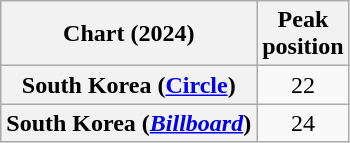<table class="wikitable plainrowheaders sortable" style="text-align:center">
<tr>
<th scope="col">Chart (2024)</th>
<th scope="col">Peak<br>position</th>
</tr>
<tr>
<th scope="row">South Korea (<a href='#'>Circle</a>)</th>
<td>22</td>
</tr>
<tr>
<th scope="row">South Korea (<em><a href='#'>Billboard</a></em>)</th>
<td>24</td>
</tr>
</table>
